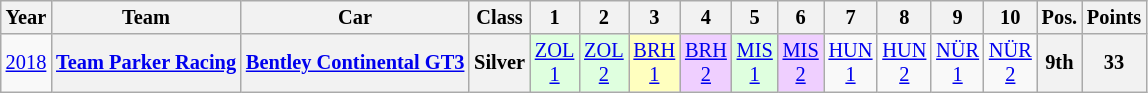<table class="wikitable" border="1" style="text-align:center; font-size:85%;">
<tr>
<th>Year</th>
<th>Team</th>
<th>Car</th>
<th>Class</th>
<th>1</th>
<th>2</th>
<th>3</th>
<th>4</th>
<th>5</th>
<th>6</th>
<th>7</th>
<th>8</th>
<th>9</th>
<th>10</th>
<th>Pos.</th>
<th>Points</th>
</tr>
<tr>
<td><a href='#'>2018</a></td>
<th nowrap><a href='#'>Team Parker Racing</a></th>
<th nowrap><a href='#'>Bentley Continental GT3</a></th>
<th>Silver</th>
<td style="background:#DFFFDF;"><a href='#'>ZOL<br>1</a><br></td>
<td style="background:#DFFFDF;"><a href='#'>ZOL<br>2</a><br></td>
<td style="background:#FFFFBF;"><a href='#'>BRH<br>1</a><br></td>
<td style="background:#EFCFFF;"><a href='#'>BRH<br>2</a><br></td>
<td style="background:#DFFFDF;"><a href='#'>MIS<br>1</a><br></td>
<td style="background:#EFCFFF;"><a href='#'>MIS<br>2</a><br></td>
<td><a href='#'>HUN<br>1</a></td>
<td><a href='#'>HUN<br>2</a></td>
<td><a href='#'>NÜR<br>1</a></td>
<td><a href='#'>NÜR<br>2</a></td>
<th>9th</th>
<th>33</th>
</tr>
</table>
